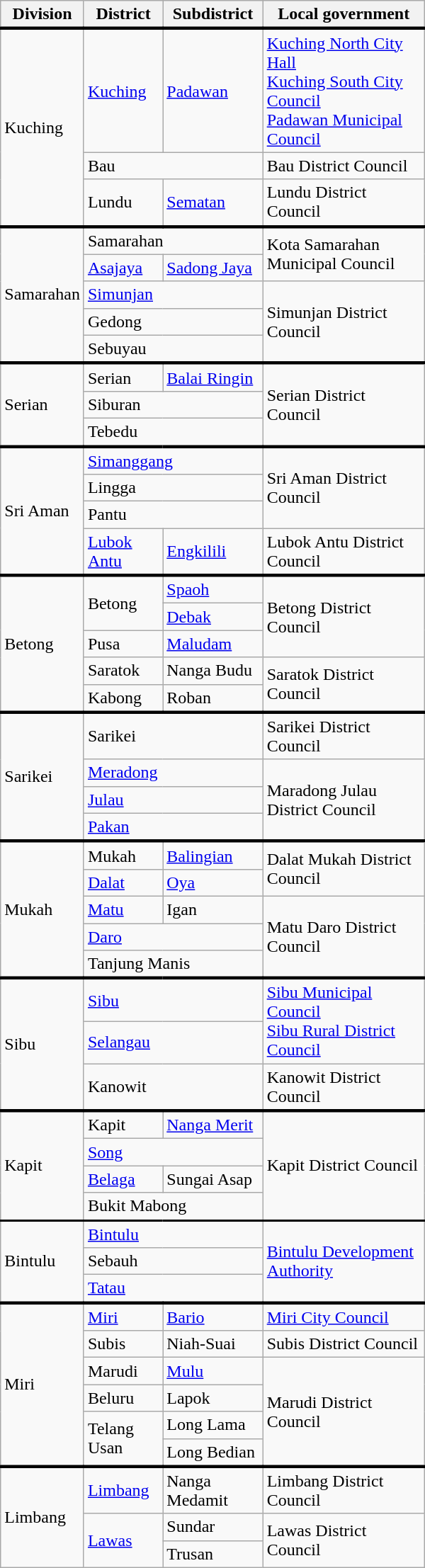<table class="wikitable" style="width: 400px">
<tr>
<th>Division</th>
<th>District</th>
<th>Subdistrict</th>
<th>Local government</th>
</tr>
<tr style="border-top: 3px solid black">
<td rowspan="3">Kuching</td>
<td><a href='#'>Kuching</a></td>
<td><a href='#'>Padawan</a></td>
<td><a href='#'>Kuching North City Hall</a><br><a href='#'>Kuching South City Council</a><br><a href='#'>Padawan Municipal Council</a></td>
</tr>
<tr>
<td colspan="2">Bau</td>
<td>Bau District Council</td>
</tr>
<tr>
<td>Lundu</td>
<td><a href='#'>Sematan</a></td>
<td>Lundu District Council</td>
</tr>
<tr style="border-top: 3px solid black">
<td rowspan="5">Samarahan</td>
<td colspan="2">Samarahan</td>
<td rowspan="2">Kota Samarahan Municipal Council</td>
</tr>
<tr>
<td><a href='#'>Asajaya</a></td>
<td><a href='#'>Sadong Jaya</a></td>
</tr>
<tr>
<td colspan="2"><a href='#'>Simunjan</a></td>
<td rowspan="3">Simunjan District Council</td>
</tr>
<tr>
<td colspan="2">Gedong</td>
</tr>
<tr>
<td colspan="2">Sebuyau</td>
</tr>
<tr style="border-top: 3px solid black">
<td rowspan="3">Serian</td>
<td>Serian</td>
<td><a href='#'>Balai Ringin</a></td>
<td rowspan="3">Serian District Council</td>
</tr>
<tr>
<td colspan="2">Siburan</td>
</tr>
<tr>
<td colspan="2">Tebedu</td>
</tr>
<tr style="border-top: 3px solid black">
<td rowspan="4">Sri Aman</td>
<td colspan="2"><a href='#'>Simanggang</a></td>
<td rowspan="3">Sri Aman District Council</td>
</tr>
<tr>
<td colspan="2">Lingga</td>
</tr>
<tr>
<td colspan="2">Pantu</td>
</tr>
<tr>
<td><a href='#'>Lubok Antu</a></td>
<td><a href='#'>Engkilili</a></td>
<td>Lubok Antu District Council</td>
</tr>
<tr style="border-top: 3px solid black">
<td rowspan="5">Betong</td>
<td rowspan="2">Betong</td>
<td><a href='#'>Spaoh</a></td>
<td rowspan="3">Betong District Council</td>
</tr>
<tr>
<td><a href='#'>Debak</a></td>
</tr>
<tr>
<td>Pusa</td>
<td><a href='#'>Maludam</a></td>
</tr>
<tr>
<td>Saratok</td>
<td>Nanga Budu</td>
<td rowspan="2">Saratok District Council</td>
</tr>
<tr>
<td>Kabong</td>
<td>Roban</td>
</tr>
<tr style="border-top: 3px solid black">
<td rowspan="4">Sarikei</td>
<td colspan="2">Sarikei</td>
<td>Sarikei District Council</td>
</tr>
<tr>
<td colspan="2"><a href='#'>Meradong</a></td>
<td rowspan="3">Maradong Julau District Council</td>
</tr>
<tr>
<td colspan="2"><a href='#'>Julau</a></td>
</tr>
<tr>
<td colspan="2"><a href='#'>Pakan</a></td>
</tr>
<tr style="border-top: 3px solid black">
<td rowspan="5">Mukah</td>
<td>Mukah</td>
<td><a href='#'>Balingian</a></td>
<td rowspan="2">Dalat Mukah District Council</td>
</tr>
<tr>
<td><a href='#'>Dalat</a></td>
<td><a href='#'>Oya</a></td>
</tr>
<tr>
<td><a href='#'>Matu</a></td>
<td>Igan</td>
<td rowspan="3">Matu Daro District Council</td>
</tr>
<tr>
<td colspan="2"><a href='#'>Daro</a></td>
</tr>
<tr>
<td colspan="2">Tanjung Manis</td>
</tr>
<tr style="border-top: 3px solid black">
<td rowspan="3">Sibu</td>
<td colspan="2"><a href='#'>Sibu</a></td>
<td rowspan="2"><a href='#'>Sibu Municipal Council</a><br><a href='#'>Sibu Rural District Council</a></td>
</tr>
<tr>
<td colspan="2"><a href='#'>Selangau</a></td>
</tr>
<tr>
<td colspan="2">Kanowit</td>
<td>Kanowit District Council</td>
</tr>
<tr style="border-top: 3px solid black">
<td rowspan="4">Kapit</td>
<td>Kapit</td>
<td><a href='#'>Nanga Merit</a></td>
<td rowspan="4">Kapit District Council</td>
</tr>
<tr>
<td colspan="2"><a href='#'>Song</a></td>
</tr>
<tr>
<td><a href='#'>Belaga</a></td>
<td>Sungai Asap</td>
</tr>
<tr>
<td colspan="2">Bukit Mabong</td>
</tr>
<tr style="border-top: 2px solid black">
<td rowspan="3">Bintulu</td>
<td colspan="2"><a href='#'>Bintulu</a></td>
<td rowspan="3"><a href='#'>Bintulu Development Authority</a></td>
</tr>
<tr>
<td colspan="2">Sebauh</td>
</tr>
<tr>
<td colspan="2"><a href='#'>Tatau</a></td>
</tr>
<tr style="border-top: 3px solid black">
<td rowspan="6">Miri</td>
<td><a href='#'>Miri</a></td>
<td><a href='#'>Bario</a></td>
<td><a href='#'>Miri City Council</a></td>
</tr>
<tr>
<td>Subis</td>
<td>Niah-Suai</td>
<td>Subis District Council</td>
</tr>
<tr>
<td>Marudi</td>
<td><a href='#'>Mulu</a></td>
<td rowspan="4">Marudi District Council</td>
</tr>
<tr>
<td>Beluru</td>
<td>Lapok</td>
</tr>
<tr>
<td rowspan="2">Telang Usan</td>
<td>Long Lama</td>
</tr>
<tr>
<td>Long Bedian</td>
</tr>
<tr style="border-top: 3px solid black">
<td rowspan="3">Limbang</td>
<td><a href='#'>Limbang</a></td>
<td>Nanga Medamit</td>
<td>Limbang District Council</td>
</tr>
<tr>
<td rowspan="2"><a href='#'>Lawas</a></td>
<td>Sundar</td>
<td rowspan="2">Lawas District Council</td>
</tr>
<tr>
<td>Trusan</td>
</tr>
</table>
